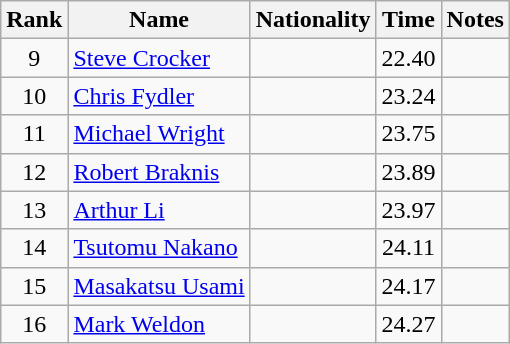<table class="wikitable sortable" style="text-align:center">
<tr>
<th>Rank</th>
<th>Name</th>
<th>Nationality</th>
<th>Time</th>
<th>Notes</th>
</tr>
<tr>
<td>9</td>
<td align=left><a href='#'>Steve Crocker</a></td>
<td align=left></td>
<td>22.40</td>
<td></td>
</tr>
<tr>
<td>10</td>
<td align=left><a href='#'>Chris Fydler</a></td>
<td align=left></td>
<td>23.24</td>
<td></td>
</tr>
<tr>
<td>11</td>
<td align=left><a href='#'>Michael Wright</a></td>
<td align=left></td>
<td>23.75</td>
<td></td>
</tr>
<tr>
<td>12</td>
<td align=left><a href='#'>Robert Braknis</a></td>
<td align=left></td>
<td>23.89</td>
<td></td>
</tr>
<tr>
<td>13</td>
<td align=left><a href='#'>Arthur Li</a></td>
<td align=left></td>
<td>23.97</td>
<td></td>
</tr>
<tr>
<td>14</td>
<td align=left><a href='#'>Tsutomu Nakano</a></td>
<td align=left></td>
<td>24.11</td>
<td></td>
</tr>
<tr>
<td>15</td>
<td align=left><a href='#'>Masakatsu Usami</a></td>
<td align=left></td>
<td>24.17</td>
<td></td>
</tr>
<tr>
<td>16</td>
<td align=left><a href='#'>Mark Weldon</a></td>
<td align=left></td>
<td>24.27</td>
<td></td>
</tr>
</table>
